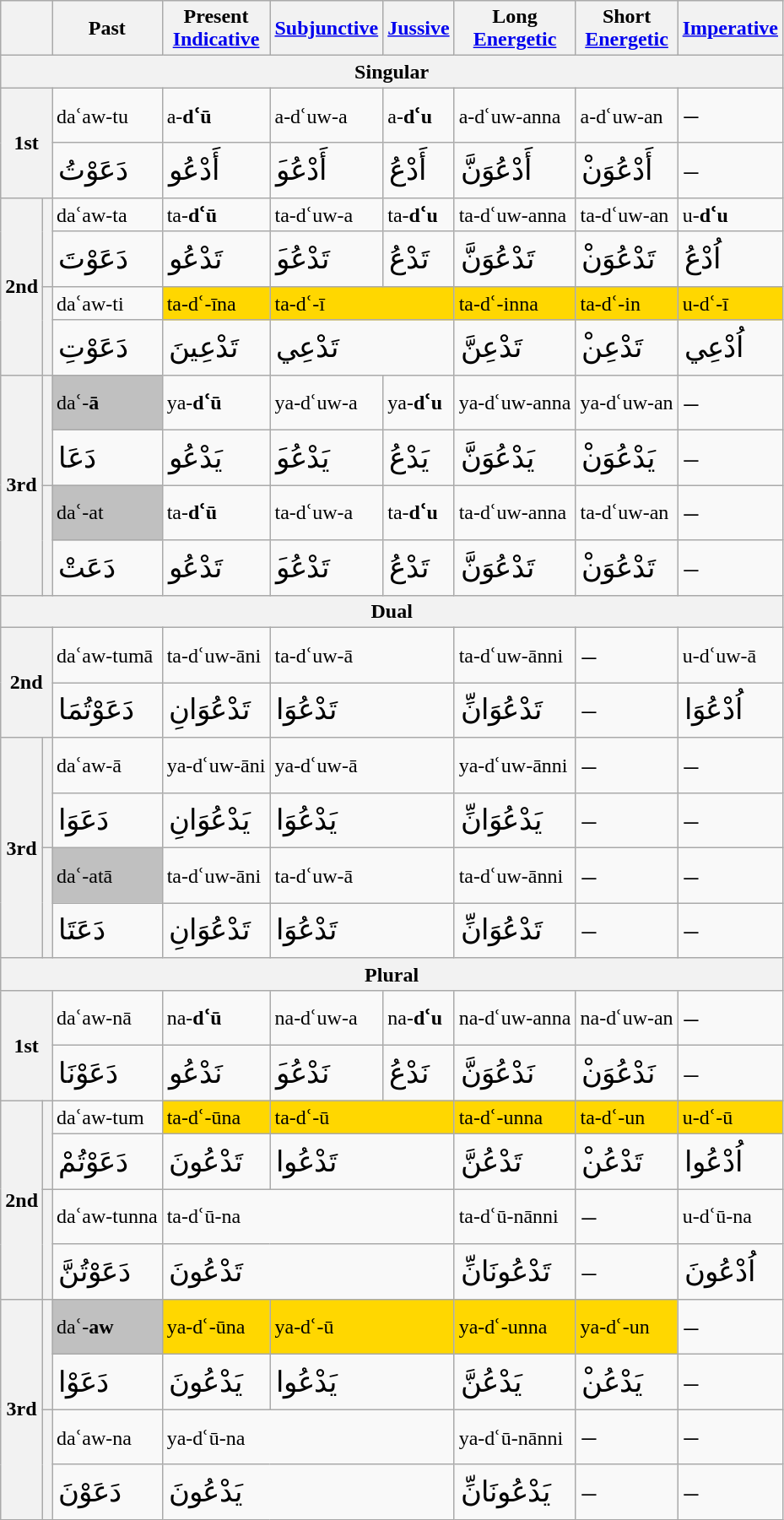<table class="wikitable nowrap">
<tr>
<th colspan="2"></th>
<th>Past</th>
<th>Present<br><a href='#'>Indicative</a></th>
<th><a href='#'>Subjunctive</a></th>
<th><a href='#'>Jussive</a></th>
<th>Long<br><a href='#'>Energetic</a></th>
<th>Short<br><a href='#'>Energetic</a></th>
<th><a href='#'>Imperative</a></th>
</tr>
<tr>
<th width="100%" colspan="9">Singular</th>
</tr>
<tr>
<th rowspan="2" colspan="2">1st</th>
<td>daʿaw-tu</td>
<td>a-<strong>dʿū</strong></td>
<td>a-dʿuw-a</td>
<td>a-<strong>dʿu</strong></td>
<td>a-dʿuw-anna</td>
<td>a-dʿuw-an</td>
<td style="font-size: 140%; line-height: 150%;">–</td>
</tr>
<tr>
<td style="font-size: 140%; line-height: 150%;">دَعَوْتُ</td>
<td style="font-size: 140%; line-height: 150%;">أَدْعُو</td>
<td style="font-size: 140%; line-height: 150%;">َأَدْعُو</td>
<td style="font-size: 140%; line-height: 150%;">أَدْعُ</td>
<td style="font-size: 140%; line-height: 150%;">أَدْعُوَنَّ</td>
<td style="font-size: 140%; line-height: 150%;">ْأَدْعُوَن</td>
<td style="font-size: 140%; line-height: 150%;">–</td>
</tr>
<tr>
<th rowspan="4">2nd</th>
<th rowspan="2"></th>
<td>daʿaw-ta</td>
<td>ta-<strong>dʿū</strong></td>
<td>ta-dʿuw-a</td>
<td>ta-<strong>dʿu</strong></td>
<td>ta-dʿuw-anna</td>
<td>ta-dʿuw-an</td>
<td>u-<strong>dʿu</strong></td>
</tr>
<tr>
<td style="font-size: 140%; line-height: 150%;">دَعَوْتَ</td>
<td style="font-size: 140%; line-height: 150%;">تَدْعُو</td>
<td style="font-size: 140%; line-height: 150%;">َتَدْعُو</td>
<td style="font-size: 140%; line-height: 150%;">تَدْعُ</td>
<td style="font-size: 140%; line-height: 150%;">تَدْعُوَنَّ</td>
<td style="font-size: 140%; line-height: 150%;">ْتَدْعُوَن</td>
<td style="font-size: 140%; line-height: 150%;">اُدْعُ</td>
</tr>
<tr>
<th rowspan="2"></th>
<td>daʿaw-ti</td>
<td style="background: gold;">ta-dʿ-īna</td>
<td colspan="2" style="background: gold;">ta-dʿ-ī</td>
<td style="background: gold;">ta-dʿ-inna</td>
<td style="background: gold;">ta-dʿ-in</td>
<td style="background: gold;">u-dʿ-ī</td>
</tr>
<tr>
<td style="font-size: 140%; line-height: 150%;">دَعَوْتِ</td>
<td style="font-size: 140%; line-height: 150%;">تَدْعِينَ</td>
<td colspan="2" style="font-size: 140%; line-height: 150%;">تَدْعِي</td>
<td style="font-size: 140%; line-height: 150%;">تَدْعِنَّ</td>
<td style="font-size: 140%; line-height: 150%;">ْتَدْعِن</td>
<td style="font-size: 140%; line-height: 150%;">اُدْعِي</td>
</tr>
<tr>
<th rowspan="4">3rd</th>
<th rowspan="2"></th>
<td style="background: silver;">daʿ-<strong>ā</strong></td>
<td>ya-<strong>dʿū</strong></td>
<td>ya-dʿuw-a</td>
<td>ya-<strong>dʿu</strong></td>
<td>ya-dʿuw-anna</td>
<td>ya-dʿuw-an</td>
<td style="font-size: 140%; line-height: 150%;">–</td>
</tr>
<tr>
<td style="font-size: 140%; line-height: 150%;">دَعَا</td>
<td style="font-size: 140%; line-height: 150%;">يَدْعُو</td>
<td style="font-size: 140%; line-height: 150%;">َيَدْعُو</td>
<td style="font-size: 140%; line-height: 150%;">يَدْعُ</td>
<td style="font-size: 140%; line-height: 150%;">يَدْعُوَنَّ</td>
<td style="font-size: 140%; line-height: 150%;">ْيَدْعُوَن</td>
<td style="font-size: 140%; line-height: 150%;">–</td>
</tr>
<tr>
<th rowspan="2"></th>
<td style="background: silver;">daʿ-at</td>
<td>ta-<strong>dʿū</strong></td>
<td>ta-dʿuw-a</td>
<td>ta-<strong>dʿu</strong></td>
<td>ta-dʿuw-anna</td>
<td>ta-dʿuw-an</td>
<td style="font-size: 140%; line-height: 150%;">–</td>
</tr>
<tr>
<td style="font-size: 140%; line-height: 150%;">دَعَتْ</td>
<td style="font-size: 140%; line-height: 150%;">تَدْعُو</td>
<td style="font-size: 140%; line-height: 150%;">َتَدْعُو</td>
<td style="font-size: 140%; line-height: 150%;">تَدْعُ</td>
<td style="font-size: 140%; line-height: 150%;">تَدْعُوَنَّ</td>
<td style="font-size: 140%; line-height: 150%;">ْتَدْعُوَن</td>
<td style="font-size: 140%; line-height: 150%;">–</td>
</tr>
<tr>
<th width="100%" colspan="9">Dual</th>
</tr>
<tr>
<th colspan="2" rowspan="2">2nd</th>
<td>daʿaw-tumā</td>
<td>ta-dʿuw-āni</td>
<td colspan="2">ta-dʿuw-ā</td>
<td>ta-dʿuw-ānni</td>
<td style="font-size: 140%; line-height: 150%;">–</td>
<td>u-dʿuw-ā</td>
</tr>
<tr>
<td style="font-size: 140%; line-height: 150%;">دَعَوْتُمَا</td>
<td style="font-size: 140%; line-height: 150%;">تَدْعُوَانِ</td>
<td colspan="2" style="font-size: 140%; line-height: 150%;">تَدْعُوَا</td>
<td style="font-size: 140%; line-height: 150%;">تَدْعُوَانِّ</td>
<td style="font-size: 140%; line-height: 150%;">–</td>
<td style="font-size: 140%; line-height: 150%;">اُدْعُوَا</td>
</tr>
<tr>
<th rowspan="4">3rd</th>
<th rowspan="2"></th>
<td>daʿaw-ā</td>
<td>ya-dʿuw-āni</td>
<td colspan="2">ya-dʿuw-ā</td>
<td>ya-dʿuw-ānni</td>
<td style="font-size: 140%; line-height: 150%;">–</td>
<td style="font-size: 140%; line-height: 150%;">–</td>
</tr>
<tr>
<td style="font-size: 140%; line-height: 150%;">دَعَوَا</td>
<td style="font-size: 140%; line-height: 150%;">يَدْعُوَانِ</td>
<td colspan="2" style="font-size: 140%; line-height: 150%;">يَدْعُوَا</td>
<td style="font-size: 140%; line-height: 150%;">يَدْعُوَانِّ</td>
<td style="font-size: 140%; line-height: 150%;">–</td>
<td style="font-size: 140%; line-height: 150%;">–</td>
</tr>
<tr>
<th rowspan="2"></th>
<td style="background: silver;">daʿ-atā</td>
<td>ta-dʿuw-āni</td>
<td colspan="2">ta-dʿuw-ā</td>
<td>ta-dʿuw-ānni</td>
<td style="font-size: 140%; line-height: 150%;">–</td>
<td style="font-size: 140%; line-height: 150%;">–</td>
</tr>
<tr>
<td style="font-size: 140%; line-height: 150%;">دَعَتَا</td>
<td style="font-size: 140%; line-height: 150%;">تَدْعُوَانِ</td>
<td colspan="2" style="font-size: 140%; line-height: 150%;">تَدْعُوَا</td>
<td style="font-size: 140%; line-height: 150%;">تَدْعُوَانِّ</td>
<td style="font-size: 140%; line-height: 150%;">–</td>
<td style="font-size: 140%; line-height: 150%;">–</td>
</tr>
<tr>
<th width="100%" colspan="9">Plural</th>
</tr>
<tr>
<th rowspan="2" colspan="2">1st</th>
<td>daʿaw-nā</td>
<td>na-<strong>dʿū</strong></td>
<td>na-dʿuw-a</td>
<td>na-<strong>dʿu</strong></td>
<td>na-dʿuw-anna</td>
<td>na-dʿuw-an</td>
<td style="font-size: 140%; line-height: 150%;">–</td>
</tr>
<tr>
<td style="font-size: 140%; line-height: 150%;">دَعَوْنَا</td>
<td style="font-size: 140%; line-height: 150%;">نَدْعُو</td>
<td style="font-size: 140%; line-height: 150%;">َنَدْعُو</td>
<td style="font-size: 140%; line-height: 150%;">نَدْعُ</td>
<td style="font-size: 140%; line-height: 150%;">نَدْعُوَنَّ</td>
<td style="font-size: 140%; line-height: 150%;">ْنَدْعُوَن</td>
<td style="font-size: 140%; line-height: 150%;">–</td>
</tr>
<tr>
<th rowspan="4">2nd</th>
<th rowspan="2"></th>
<td>daʿaw-tum</td>
<td style="background: gold;">ta-dʿ-ūna</td>
<td colspan="2" style="background: gold;">ta-dʿ-ū</td>
<td style="background: gold;">ta-dʿ-unna</td>
<td style="background: gold;">ta-dʿ-un</td>
<td style="background: gold;">u-dʿ-ū</td>
</tr>
<tr>
<td style="font-size: 140%; line-height: 150%;">دَعَوْتُمْ</td>
<td style="font-size: 140%; line-height: 150%;">تَدْعُونَ</td>
<td colspan="2" style="font-size: 140%; line-height: 150%;">تَدْعُوا</td>
<td style="font-size: 140%; line-height: 150%;">تَدْعُنَّ</td>
<td style="font-size: 140%; line-height: 150%;">ْتَدْعُن</td>
<td style="font-size: 140%; line-height: 150%;">اُدْعُوا</td>
</tr>
<tr>
<th rowspan="2"></th>
<td>daʿaw-tunna</td>
<td colspan="3">ta-dʿū-na</td>
<td>ta-dʿū-nānni</td>
<td style="font-size: 140%; line-height: 150%;">–</td>
<td>u-dʿū-na</td>
</tr>
<tr>
<td style="font-size: 140%; line-height: 150%;">دَعَوْتُنَّ</td>
<td colspan="3" style="font-size: 140%; line-height: 150%;">تَدْعُونَ</td>
<td style="font-size: 140%; line-height: 150%;">تَدْعُونَانِّ</td>
<td style="font-size: 140%; line-height: 150%;">–</td>
<td style="font-size: 140%; line-height: 150%;">اُدْعُونَ</td>
</tr>
<tr>
<th rowspan="4">3rd</th>
<th rowspan="2"></th>
<td style="background: silver;">daʿ-<strong>aw</strong></td>
<td style="background: gold;">ya-dʿ-ūna</td>
<td colspan="2" style="background: gold;">ya-dʿ-ū</td>
<td style="background: gold;">ya-dʿ-unna</td>
<td style="background: gold;">ya-dʿ-un</td>
<td style="font-size: 140%; line-height: 150%;">–</td>
</tr>
<tr>
<td style="font-size: 140%; line-height: 150%;">دَعَوْا</td>
<td style="font-size: 140%; line-height: 150%;">يَدْعُونَ</td>
<td colspan="2" style="font-size: 140%; line-height: 150%;">يَدْعُوا</td>
<td style="font-size: 140%; line-height: 150%;">يَدْعُنَّ</td>
<td style="font-size: 140%; line-height: 150%;">ْيَدْعُن</td>
<td style="font-size: 140%; line-height: 150%;">–</td>
</tr>
<tr>
<th rowspan="2"></th>
<td>daʿaw-na</td>
<td colspan="3">ya-dʿū-na</td>
<td>ya-dʿū-nānni</td>
<td style="font-size: 140%; line-height: 150%;">–</td>
<td style="font-size: 140%; line-height: 150%;">–</td>
</tr>
<tr>
<td style="font-size: 140%; line-height: 150%;">دَعَوْنَ</td>
<td colspan="3" style="font-size: 140%; line-height: 150%;">يَدْعُونَ</td>
<td style="font-size: 140%; line-height: 150%;">يَدْعُونَانِّ</td>
<td style="font-size: 140%; line-height: 150%;">–</td>
<td style="font-size: 140%; line-height: 150%;">–</td>
</tr>
</table>
